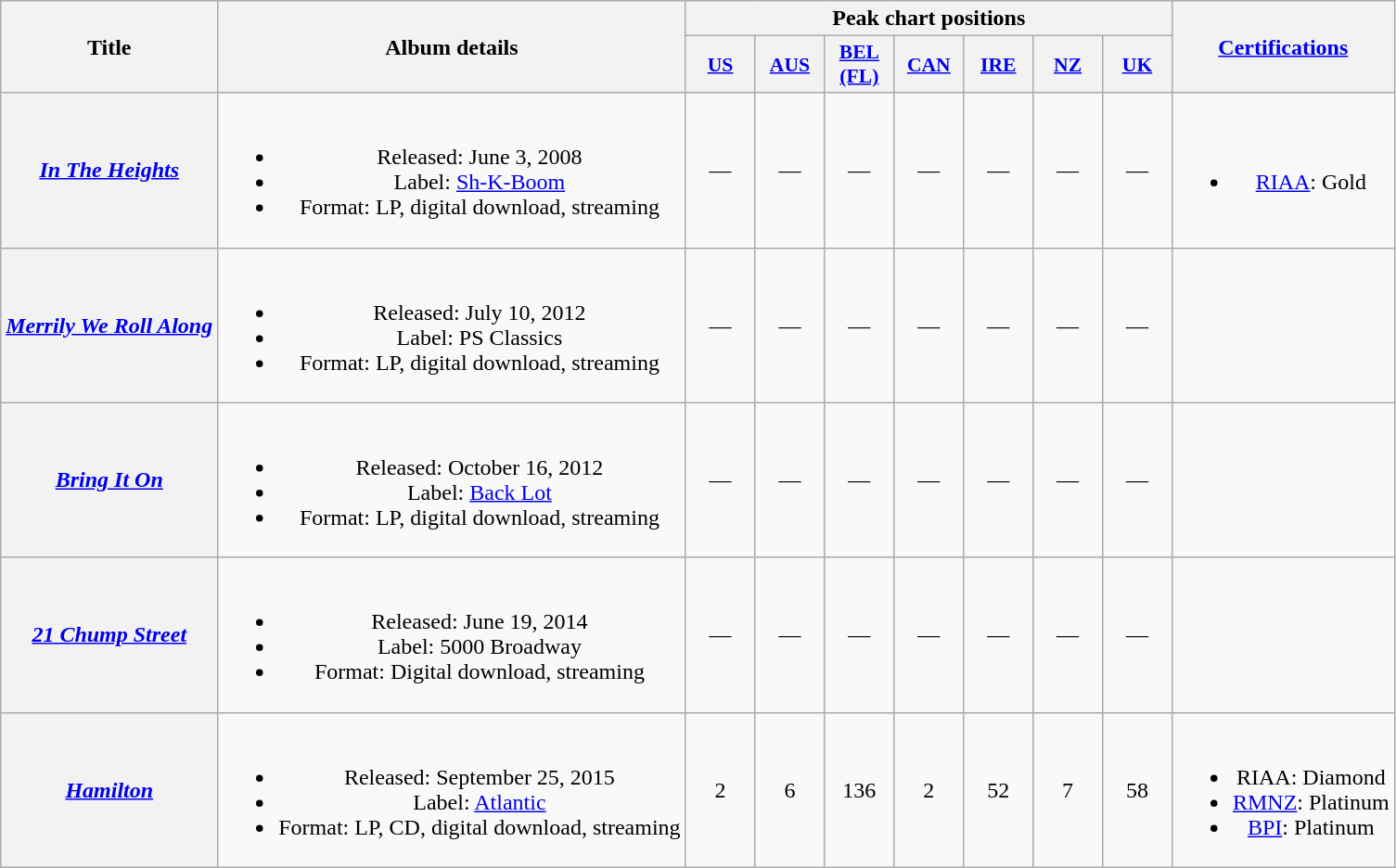<table class="wikitable plainrowheaders" style="text-align:center;">
<tr>
<th rowspan="2">Title</th>
<th rowspan="2">Album details</th>
<th scope="col" colspan="7">Peak chart positions</th>
<th rowspan="2"><a href='#'>Certifications</a></th>
</tr>
<tr>
<th style="width:3em;font-size:90%"><a href='#'>US</a><br></th>
<th style="width:3em;font-size:90%"><a href='#'>AUS</a><br></th>
<th style="width:3em;font-size:90%"><a href='#'>BEL<br>(FL)</a><br></th>
<th style="width:3em;font-size:90%"><a href='#'>CAN</a><br></th>
<th style="width:3em;font-size:90%"><a href='#'>IRE</a><br></th>
<th style="width:3em;font-size:90%"><a href='#'>NZ</a><br></th>
<th style="width:3em;font-size:90%"><a href='#'>UK</a><br></th>
</tr>
<tr>
<th scope="row"><em><a href='#'>In The Heights</a></em></th>
<td><br><ul><li>Released: June 3, 2008</li><li>Label: <a href='#'>Sh-K-Boom</a></li><li>Format: LP, digital download, streaming</li></ul></td>
<td>—</td>
<td>—</td>
<td>—</td>
<td>—</td>
<td>—</td>
<td>—</td>
<td>—</td>
<td><br><ul><li><a href='#'>RIAA</a>: Gold</li></ul></td>
</tr>
<tr>
<th scope="row"><em><a href='#'>Merrily We Roll Along</a></em></th>
<td><br><ul><li>Released: July 10, 2012</li><li>Label: PS Classics</li><li>Format: LP, digital download, streaming</li></ul></td>
<td>—</td>
<td>—</td>
<td>—</td>
<td>—</td>
<td>—</td>
<td>—</td>
<td>—</td>
<td></td>
</tr>
<tr>
<th scope="row"><em><a href='#'>Bring It On</a></em></th>
<td><br><ul><li>Released: October 16, 2012</li><li>Label: <a href='#'>Back Lot</a></li><li>Format: LP, digital download, streaming</li></ul></td>
<td>—</td>
<td>—</td>
<td>—</td>
<td>—</td>
<td>—</td>
<td>—</td>
<td>—</td>
<td></td>
</tr>
<tr>
<th scope="row"><em><a href='#'>21 Chump Street</a></em></th>
<td><br><ul><li>Released: June 19, 2014</li><li>Label: 5000 Broadway</li><li>Format: Digital download, streaming</li></ul></td>
<td>—</td>
<td>—</td>
<td>—</td>
<td>—</td>
<td>—</td>
<td>—</td>
<td>—</td>
<td></td>
</tr>
<tr>
<th scope="row"><em><a href='#'>Hamilton</a></em></th>
<td><br><ul><li>Released: September 25, 2015</li><li>Label: <a href='#'>Atlantic</a></li><li>Format: LP, CD, digital download, streaming</li></ul></td>
<td>2</td>
<td>6</td>
<td>136</td>
<td>2</td>
<td>52</td>
<td>7</td>
<td>58</td>
<td><br><ul><li>RIAA: Diamond</li><li><a href='#'>RMNZ</a>: Platinum</li><li><a href='#'>BPI</a>: Platinum</li></ul></td>
</tr>
</table>
